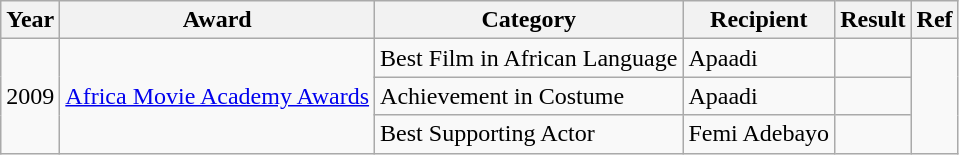<table class="wikitable">
<tr>
<th>Year</th>
<th>Award</th>
<th>Category</th>
<th>Recipient</th>
<th>Result</th>
<th>Ref</th>
</tr>
<tr>
<td rowspan="3">2009</td>
<td rowspan="3"><a href='#'>Africa Movie Academy Awards</a></td>
<td>Best Film in African Language</td>
<td>Apaadi</td>
<td></td>
<td rowspan="3"></td>
</tr>
<tr>
<td>Achievement in Costume</td>
<td>Apaadi</td>
<td></td>
</tr>
<tr>
<td>Best Supporting Actor</td>
<td>Femi Adebayo</td>
<td></td>
</tr>
</table>
